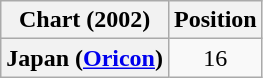<table class="wikitable plainrowheaders sortable" style="text-align:center;">
<tr>
<th scope="col">Chart (2002)</th>
<th scope="col">Position</th>
</tr>
<tr>
<th scope="row">Japan (<a href='#'>Oricon</a>)</th>
<td>16</td>
</tr>
</table>
